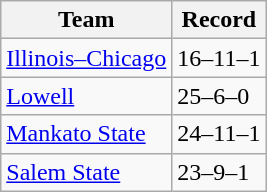<table class=wikitable>
<tr>
<th>Team</th>
<th>Record</th>
</tr>
<tr>
<td><a href='#'>Illinois–Chicago</a></td>
<td>16–11–1</td>
</tr>
<tr>
<td><a href='#'>Lowell</a></td>
<td>25–6–0</td>
</tr>
<tr>
<td><a href='#'>Mankato State</a></td>
<td>24–11–1</td>
</tr>
<tr>
<td><a href='#'>Salem State</a></td>
<td>23–9–1</td>
</tr>
</table>
